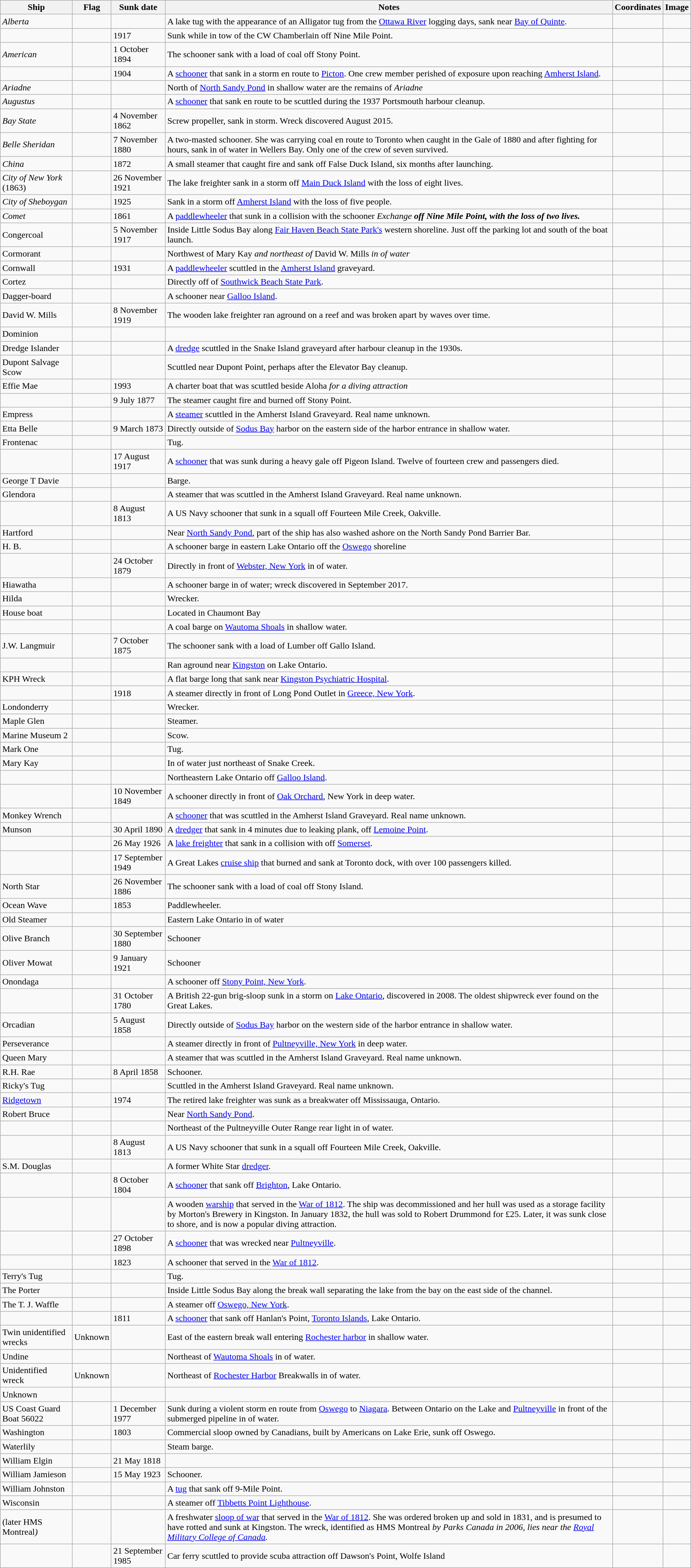<table class="wikitable sortable">
<tr>
<th>Ship</th>
<th>Flag</th>
<th>Sunk date</th>
<th>Notes</th>
<th>Coordinates</th>
<th>Image</th>
</tr>
<tr>
<td><em>Alberta</em></td>
<td></td>
<td></td>
<td>A lake tug with the appearance of an Alligator tug from the <a href='#'>Ottawa River</a> logging days, sank near <a href='#'>Bay of Quinte</a>.</td>
<td></td>
<td></td>
</tr>
<tr>
<td></td>
<td></td>
<td data-sort-value="0-0-1917">1917</td>
<td>Sunk while in tow of the CW Chamberlain off Nine Mile Point.</td>
<td></td>
<td></td>
</tr>
<tr>
<td><em>American</em></td>
<td></td>
<td>1 October 1894</td>
<td>The schooner sank with a load of coal off Stony Point.</td>
<td></td>
<td></td>
</tr>
<tr>
<td></td>
<td></td>
<td data-sort-value="0-0-1904">1904</td>
<td>A <a href='#'>schooner</a> that sank in a storm en route to <a href='#'>Picton</a>. One crew member perished of exposure upon reaching <a href='#'>Amherst Island</a>.</td>
<td></td>
<td></td>
</tr>
<tr>
<td><em>Ariadne</em></td>
<td></td>
<td></td>
<td>North of <a href='#'>North Sandy Pond</a> in shallow water are the remains of <em>Ariadne</em></td>
<td></td>
<td></td>
</tr>
<tr>
<td><em>Augustus</em></td>
<td></td>
<td></td>
<td>A <a href='#'>schooner</a> that sank en route to be scuttled during the 1937 Portsmouth harbour cleanup.</td>
<td></td>
<td></td>
</tr>
<tr>
<td><em>Bay State</em></td>
<td></td>
<td>4 November 1862</td>
<td>Screw propeller, sank in storm. Wreck discovered August 2015.</td>
<td></td>
<td></td>
</tr>
<tr>
<td><em>Belle Sheridan</em></td>
<td></td>
<td>7 November 1880</td>
<td>A  two-masted schooner. She was carrying coal en route to Toronto when caught in the Gale of 1880 and after fighting for hours, sank in  of water in Wellers Bay. Only one of the crew of seven survived.</td>
<td></td>
<td></td>
</tr>
<tr>
<td><em>China</em></td>
<td></td>
<td data-sort-value="0-0-1872">1872</td>
<td>A small steamer that caught fire and sank off False Duck Island, six months after launching.</td>
<td></td>
<td></td>
</tr>
<tr>
<td><em>City of New York</em> (1863)     </td>
<td></td>
<td>26 November 1921</td>
<td>The lake freighter sank in a storm off <a href='#'>Main Duck Island</a> with the loss of eight lives.</td>
<td></td>
<td></td>
</tr>
<tr>
<td><em>City of Sheboygan</em></td>
<td></td>
<td data-sort-value="0-0-1925">1925</td>
<td>Sank in a storm off <a href='#'>Amherst Island</a> with the loss of five people.</td>
<td></td>
<td></td>
</tr>
<tr>
<td><em>Comet</em></td>
<td></td>
<td data-sort-value="0-0-1861">1861</td>
<td>A <a href='#'>paddlewheeler</a> that sunk in a collision with the schooner <em>Exchange<strong> off Nine Mile Point, with the loss of two lives.</td>
<td></td>
<td></td>
</tr>
<tr>
<td></em>Congercoal<em></td>
<td></td>
<td>5 November 1917</td>
<td>Inside Little Sodus Bay along <a href='#'>Fair Haven Beach State Park's</a> western shoreline. Just off the parking lot and south of the boat launch.</td>
<td></td>
<td></td>
</tr>
<tr>
<td></em>Cormorant<em></td>
<td></td>
<td></td>
<td>Northwest of </em>Mary Kay<em> and northeast of </em>David W. Mills<em> in  of water</td>
<td></td>
<td></td>
</tr>
<tr>
<td></em>Cornwall<em></td>
<td></td>
<td data-sort-value="0-0-1931">1931</td>
<td>A <a href='#'>paddlewheeler</a> scuttled in the <a href='#'>Amherst Island</a> graveyard.</td>
<td></td>
<td></td>
</tr>
<tr>
<td></em>Cortez<em></td>
<td></td>
<td></td>
<td>Directly off of <a href='#'>Southwick Beach State Park</a>.</td>
<td></td>
<td></td>
</tr>
<tr>
<td></em>Dagger-board<em></td>
<td></td>
<td></td>
<td>A schooner near <a href='#'>Galloo Island</a>.</td>
<td></td>
<td></td>
</tr>
<tr>
<td></em>David W. Mills<em></td>
<td></td>
<td>8 November 1919</td>
<td>The wooden lake freighter ran aground on a reef and was broken apart by waves over time.</td>
<td></td>
<td></td>
</tr>
<tr>
<td></em>Dominion<em></td>
<td></td>
<td></td>
<td></td>
<td></td>
</tr>
<tr>
<td></em>Dredge Islander<em></td>
<td></td>
<td></td>
<td>A <a href='#'>dredge</a> scuttled in the Snake Island graveyard after harbour cleanup in the 1930s.</td>
<td></td>
<td></td>
</tr>
<tr>
<td>Dupont Salvage Scow</td>
<td></td>
<td></td>
<td>Scuttled near Dupont Point, perhaps after the Elevator Bay cleanup.</td>
<td></td>
<td></td>
</tr>
<tr>
<td></em>Effie Mae<em></td>
<td></td>
<td data-sort-value="0-0-1993">1993</td>
<td>A charter boat that was scuttled beside </em>Aloha<em> for a diving attraction</td>
<td></td>
<td></td>
</tr>
<tr>
<td></td>
<td></td>
<td>9 July 1877</td>
<td>The steamer caught fire and burned off Stony Point.</td>
<td></td>
<td></td>
</tr>
<tr>
<td></em>Empress<em></td>
<td></td>
<td></td>
<td>A <a href='#'>steamer</a> scuttled in the Amherst Island Graveyard. Real name unknown.</td>
<td></td>
<td></td>
</tr>
<tr>
<td></em>Etta Belle<em></td>
<td></td>
<td>9 March 1873</td>
<td>Directly outside of <a href='#'>Sodus Bay</a> harbor on the eastern side of the harbor entrance in shallow water.</td>
<td></td>
<td></td>
</tr>
<tr>
<td></em>Frontenac<em></td>
<td></td>
<td></td>
<td>Tug.</td>
<td></td>
<td></td>
</tr>
<tr>
<td></td>
<td></td>
<td>17 August 1917</td>
<td>A <a href='#'>schooner</a> that was sunk during a heavy gale off Pigeon Island. Twelve of fourteen crew and passengers died.</td>
<td></td>
<td></td>
</tr>
<tr>
<td></em>George T Davie<em></td>
<td></td>
<td></td>
<td>Barge.</td>
<td></td>
<td></td>
</tr>
<tr>
<td></em>Glendora<em></td>
<td></td>
<td></td>
<td>A steamer that was scuttled in the Amherst Island Graveyard. Real name unknown.</td>
<td></td>
<td></td>
</tr>
<tr>
<td></td>
<td></td>
<td>8 August 1813</td>
<td>A US Navy schooner that sunk in a squall off Fourteen Mile Creek, Oakville.</td>
<td></td>
<td></td>
</tr>
<tr>
<td></em>Hartford<em></td>
<td></td>
<td></td>
<td>Near <a href='#'>North Sandy Pond</a>, part of the ship has also washed ashore on the North Sandy Pond Barrier Bar.</td>
<td></td>
<td></td>
</tr>
<tr>
<td></em>H. B.<em></td>
<td></td>
<td></td>
<td>A schooner barge in eastern Lake Ontario  off the <a href='#'>Oswego</a> shoreline</td>
<td></td>
<td></td>
</tr>
<tr>
<td></td>
<td></td>
<td>24 October 1879</td>
<td>Directly in front of <a href='#'>Webster, New York</a> in  of water.</td>
<td></td>
<td></td>
</tr>
<tr>
<td></em>Hiawatha<em></td>
<td></td>
<td></td>
<td>A schooner barge in  of water; wreck discovered in September 2017.</td>
<td></td>
<td></td>
</tr>
<tr>
<td></em>Hilda<em></td>
<td></td>
<td></td>
<td>Wrecker.</td>
<td></td>
<td></td>
</tr>
<tr>
<td>House boat</td>
<td></td>
<td></td>
<td>Located in Chaumont Bay</td>
<td></td>
<td></td>
</tr>
<tr>
<td></td>
<td></td>
<td></td>
<td>A coal barge on <a href='#'>Wautoma Shoals</a> in shallow water.</td>
<td></td>
<td></td>
</tr>
<tr>
<td></em>J.W. Langmuir<em></td>
<td></td>
<td>7 October 1875</td>
<td>The schooner sank with a load of Lumber off Gallo Island.</td>
<td></td>
<td></td>
</tr>
<tr>
<td></td>
<td></td>
<td></td>
<td>Ran aground near <a href='#'>Kingston</a> on Lake Ontario.</td>
<td></td>
<td></td>
</tr>
<tr>
<td>KPH Wreck</td>
<td></td>
<td></td>
<td>A flat barge  long that sank near <a href='#'>Kingston Psychiatric Hospital</a>.</td>
<td></td>
<td></td>
</tr>
<tr>
<td></td>
<td></td>
<td data-sort-value="0-0-1930">1918</td>
<td>A steamer directly in front of Long Pond Outlet in <a href='#'>Greece, New York</a>.</td>
<td></td>
<td></td>
</tr>
<tr>
<td></em>Londonderry<em></td>
<td></td>
<td></td>
<td>Wrecker.</td>
<td></td>
<td></td>
</tr>
<tr>
<td></em>Maple Glen<em></td>
<td></td>
<td></td>
<td>Steamer.</td>
<td></td>
<td></td>
</tr>
<tr>
<td></em>Marine Museum 2<em></td>
<td></td>
<td></td>
<td>Scow.</td>
<td></td>
<td></td>
</tr>
<tr>
<td></em>Mark One<em></td>
<td></td>
<td></td>
<td>Tug.</td>
<td></td>
<td></td>
</tr>
<tr>
<td></em>Mary Kay<em></td>
<td></td>
<td></td>
<td>In  of water just northeast of Snake Creek.</td>
<td></td>
<td></td>
</tr>
<tr>
<td></td>
<td></td>
<td></td>
<td>Northeastern Lake Ontario off <a href='#'>Galloo Island</a>.</td>
<td></td>
<td></td>
</tr>
<tr>
<td></td>
<td></td>
<td>10 November 1849</td>
<td>A schooner directly in front of <a href='#'>Oak Orchard</a>, New York in deep water.</td>
<td></td>
<td></td>
</tr>
<tr>
<td></em>Monkey Wrench<em></td>
<td></td>
<td></td>
<td>A <a href='#'>schooner</a> that was scuttled in the Amherst Island Graveyard. Real name unknown.</td>
<td></td>
<td></td>
</tr>
<tr>
<td></em>Munson<em></td>
<td></td>
<td>30 April 1890</td>
<td>A <a href='#'>dredger</a> that sank in 4 minutes due to leaking plank, off <a href='#'>Lemoine Point</a>.</td>
<td></td>
<td></td>
</tr>
<tr>
<td></td>
<td></td>
<td>26 May 1926</td>
<td>A <a href='#'>lake freighter</a> that sank in a collision with  off <a href='#'>Somerset</a>.</td>
<td></td>
<td></td>
</tr>
<tr>
<td></td>
<td></td>
<td>17 September 1949</td>
<td>A Great Lakes <a href='#'>cruise ship</a> that burned and sank at Toronto dock, with over 100 passengers killed.</td>
<td></td>
<td></td>
</tr>
<tr>
<td></em>North Star<em></td>
<td></td>
<td>26 November 1886</td>
<td>The schooner sank with a load of coal off Stony Island.</td>
<td></td>
<td></td>
</tr>
<tr>
<td></em>Ocean Wave<em></td>
<td></td>
<td data-sort-value="0-0-1853">1853</td>
<td>Paddlewheeler.</td>
<td></td>
<td></td>
</tr>
<tr>
<td></em>Old Steamer<em></td>
<td></td>
<td></td>
<td>Eastern Lake Ontario in  of water</td>
<td></td>
<td></td>
</tr>
<tr>
<td></em>Olive Branch<em></td>
<td></td>
<td>30 September 1880</td>
<td>Schooner</td>
<td></td>
<td></td>
</tr>
<tr>
<td></em>Oliver Mowat<em></td>
<td></td>
<td>9 January 1921</td>
<td>Schooner</td>
<td></td>
<td></td>
</tr>
<tr>
<td></em>Onondaga<em></td>
<td></td>
<td></td>
<td>A schooner off <a href='#'>Stony Point, New York</a>.</td>
<td></td>
<td></td>
</tr>
<tr>
<td></td>
<td></td>
<td>31 October 1780</td>
<td>A British 22-gun brig-sloop sunk in a storm on <a href='#'>Lake Ontario</a>, discovered in 2008. The oldest shipwreck ever found on the Great Lakes.</td>
<td></td>
<td></td>
</tr>
<tr>
<td></em>Orcadian<em></td>
<td></td>
<td>5 August 1858</td>
<td>Directly outside of <a href='#'>Sodus Bay</a> harbor on the western side of the harbor entrance in shallow water.</td>
<td></td>
<td></td>
</tr>
<tr>
<td></em>Perseverance<em></td>
<td></td>
<td></td>
<td>A steamer directly in front of <a href='#'>Pultneyville, New York</a> in deep water.</td>
<td></td>
<td></td>
</tr>
<tr>
<td></em>Queen Mary<em></td>
<td></td>
<td></td>
<td>A steamer that was scuttled in the Amherst Island Graveyard. Real name unknown.</td>
<td></td>
<td></td>
</tr>
<tr>
<td></em>R.H. Rae<em></td>
<td></td>
<td>8 April 1858</td>
<td>Schooner.</td>
<td></td>
<td></td>
</tr>
<tr>
<td></em>Ricky's Tug<em></td>
<td></td>
<td></td>
<td>Scuttled in the Amherst Island Graveyard. Real name unknown.</td>
<td></td>
<td></td>
</tr>
<tr>
<td><a href='#'></em>Ridgetown<em></a></td>
<td></td>
<td data-sort-value="0-0-1974">1974</td>
<td>The retired lake freighter was sunk as a breakwater off Mississauga, Ontario.</td>
<td></td>
<td></td>
</tr>
<tr>
<td></em>Robert Bruce<em></td>
<td></td>
<td></td>
<td>Near <a href='#'>North Sandy Pond</a>.</td>
<td></td>
<td></td>
</tr>
<tr>
<td></td>
<td></td>
<td></td>
<td>Northeast of the Pultneyville Outer Range rear light in  of water.</td>
<td></td>
<td></td>
</tr>
<tr>
<td></td>
<td></td>
<td>8 August 1813</td>
<td>A US Navy schooner that sunk in a squall off Fourteen Mile Creek, Oakville.</td>
<td></td>
<td></td>
</tr>
<tr>
<td></em>S.M. Douglas<em></td>
<td></td>
<td></td>
<td>A former White Star <a href='#'>dredger</a>.</td>
<td></td>
<td></td>
</tr>
<tr>
<td></td>
<td></td>
<td>8 October 1804</td>
<td>A <a href='#'>schooner</a> that sank off <a href='#'>Brighton</a>, Lake Ontario.</td>
<td></td>
<td></td>
</tr>
<tr>
<td></td>
<td></td>
<td></td>
<td>A wooden <a href='#'>warship</a> that served in the <a href='#'>War of 1812</a>. The ship was decommissioned and her hull was used as a storage facility by Morton's Brewery in Kingston. In January 1832, the hull was sold to Robert Drummond for £25. Later, it was sunk close to shore, and is now a popular diving attraction.</td>
<td></td>
<td></td>
</tr>
<tr>
<td></td>
<td></td>
<td>27 October 1898</td>
<td>A <a href='#'>schooner</a> that was wrecked near <a href='#'>Pultneyville</a>.</td>
<td></td>
<td></td>
</tr>
<tr>
<td></td>
<td></td>
<td data-sort-value="0-0-1823">1823</td>
<td>A schooner that served in the <a href='#'>War of 1812</a>.</td>
<td></td>
<td></td>
</tr>
<tr>
<td></em>Terry's Tug<em></td>
<td></td>
<td></td>
<td>Tug.</td>
<td></td>
<td></td>
</tr>
<tr>
<td></em>The Porter<em></td>
<td></td>
<td></td>
<td>Inside Little Sodus Bay along the break wall separating the lake from the bay on the east side of the channel.</td>
<td></td>
<td></td>
</tr>
<tr>
<td></em>The T. J. Waffle<em></td>
<td></td>
<td></td>
<td>A steamer  off <a href='#'>Oswego, New York</a>.</td>
<td></td>
<td></td>
</tr>
<tr>
<td></td>
<td></td>
<td data-sort-value="0-0-1811">1811</td>
<td>A <a href='#'>schooner</a> that sank off Hanlan's Point, <a href='#'>Toronto Islands</a>, Lake Ontario.</td>
<td></td>
<td></td>
</tr>
<tr>
<td>Twin unidentified wrecks</td>
<td>Unknown</td>
<td></td>
<td>East of the eastern break wall entering <a href='#'>Rochester harbor</a> in shallow water.</td>
<td></td>
<td></td>
</tr>
<tr>
<td></em>Undine<em></td>
<td></td>
<td></td>
<td>Northeast of <a href='#'>Wautoma Shoals</a> in  of water.</td>
<td></td>
<td></td>
</tr>
<tr>
<td>Unidentified wreck</td>
<td>Unknown</td>
<td></td>
<td>Northeast of <a href='#'>Rochester Harbor</a> Breakwalls in  of water.</td>
<td></td>
<td></td>
</tr>
<tr>
<td>Unknown</td>
<td></td>
<td></td>
<td></td>
<td></td>
<td></td>
</tr>
<tr>
<td>US Coast Guard Boat 56022</td>
<td></td>
<td>1 December 1977</td>
<td>Sunk during a violent storm en route from <a href='#'>Oswego</a> to <a href='#'>Niagara</a>. Between Ontario on the Lake and <a href='#'>Pultneyville</a> in front of the submerged pipeline in  of water.</td>
<td></td>
<td></td>
</tr>
<tr>
<td></em>Washington<em></td>
<td></td>
<td data-sort-value="0-0-1803">1803</td>
<td>Commercial sloop owned by Canadians, built by Americans on Lake Erie, sunk off Oswego.</td>
<td></td>
<td></td>
</tr>
<tr>
<td></em>Waterlily<em></td>
<td></td>
<td></td>
<td>Steam barge.</td>
<td></td>
<td></td>
</tr>
<tr>
<td></em>William Elgin<em></td>
<td></td>
<td>21 May 1818</td>
<td></td>
<td></td>
<td></td>
</tr>
<tr>
<td></em>William Jamieson<em></td>
<td></td>
<td>15 May 1923</td>
<td>Schooner.</td>
<td></td>
<td></td>
</tr>
<tr>
<td></em>William Johnston<em></td>
<td></td>
<td></td>
<td>A <a href='#'>tug</a> that sank off 9-Mile Point.</td>
<td></td>
<td></td>
</tr>
<tr>
<td></em>Wisconsin<em></td>
<td></td>
<td></td>
<td>A steamer off <a href='#'>Tibbetts Point Lighthouse</a>.</td>
<td></td>
<td></td>
</tr>
<tr>
<td> (later HMS </em>Montreal<em>)</td>
<td></td>
<td></td>
<td>A freshwater <a href='#'>sloop of war</a> that served in the <a href='#'>War of 1812</a>. She was ordered broken up and sold in 1831, and is presumed to have rotted and sunk at Kingston. The wreck, identified as HMS </em>Montreal<em> by Parks Canada in 2006, lies near the <a href='#'>Royal Military College of Canada</a>.</td>
<td></td>
<td></td>
</tr>
<tr>
<td></td>
<td></td>
<td>21 September 1985</td>
<td>Car ferry scuttled to provide scuba attraction off Dawson's Point, Wolfe Island</td>
<td></td>
<td></td>
</tr>
</table>
